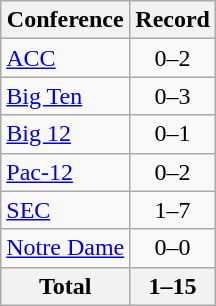<table class="wikitable">
<tr>
<th>Conference</th>
<th>Record</th>
</tr>
<tr>
<td><a href='#'>ACC</a></td>
<td align=center>0–2</td>
</tr>
<tr>
<td><a href='#'>Big Ten</a></td>
<td align=center>0–3</td>
</tr>
<tr>
<td><a href='#'>Big 12</a></td>
<td align=center>0–1</td>
</tr>
<tr>
<td><a href='#'>Pac-12</a></td>
<td align=center>0–2</td>
</tr>
<tr>
<td><a href='#'>SEC</a></td>
<td align=center>1–7</td>
</tr>
<tr>
<td><a href='#'>Notre Dame</a></td>
<td align=center>0–0</td>
</tr>
<tr>
<th>Total</th>
<th>1–15</th>
</tr>
</table>
